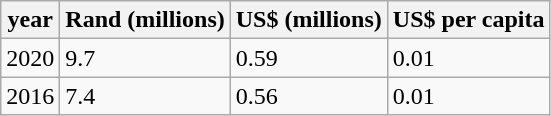<table class="wikitable">
<tr>
<th>year</th>
<th>Rand (millions)</th>
<th>US$ (millions)</th>
<th>US$ per capita</th>
</tr>
<tr>
<td>2020</td>
<td>9.7</td>
<td>0.59</td>
<td>0.01</td>
</tr>
<tr>
<td>2016</td>
<td>7.4</td>
<td>0.56</td>
<td>0.01</td>
</tr>
</table>
